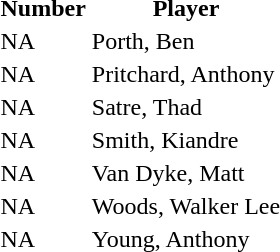<table>
<tr>
<th>Number</th>
<th>Player</th>
</tr>
<tr>
<td>NA</td>
<td>Porth, Ben</td>
</tr>
<tr>
<td>NA</td>
<td>Pritchard, Anthony</td>
</tr>
<tr>
<td>NA</td>
<td>Satre, Thad</td>
</tr>
<tr>
<td>NA</td>
<td>Smith, Kiandre</td>
</tr>
<tr>
<td>NA</td>
<td>Van Dyke, Matt</td>
</tr>
<tr>
<td>NA</td>
<td>Woods, Walker Lee</td>
</tr>
<tr>
<td>NA</td>
<td>Young, Anthony</td>
</tr>
</table>
